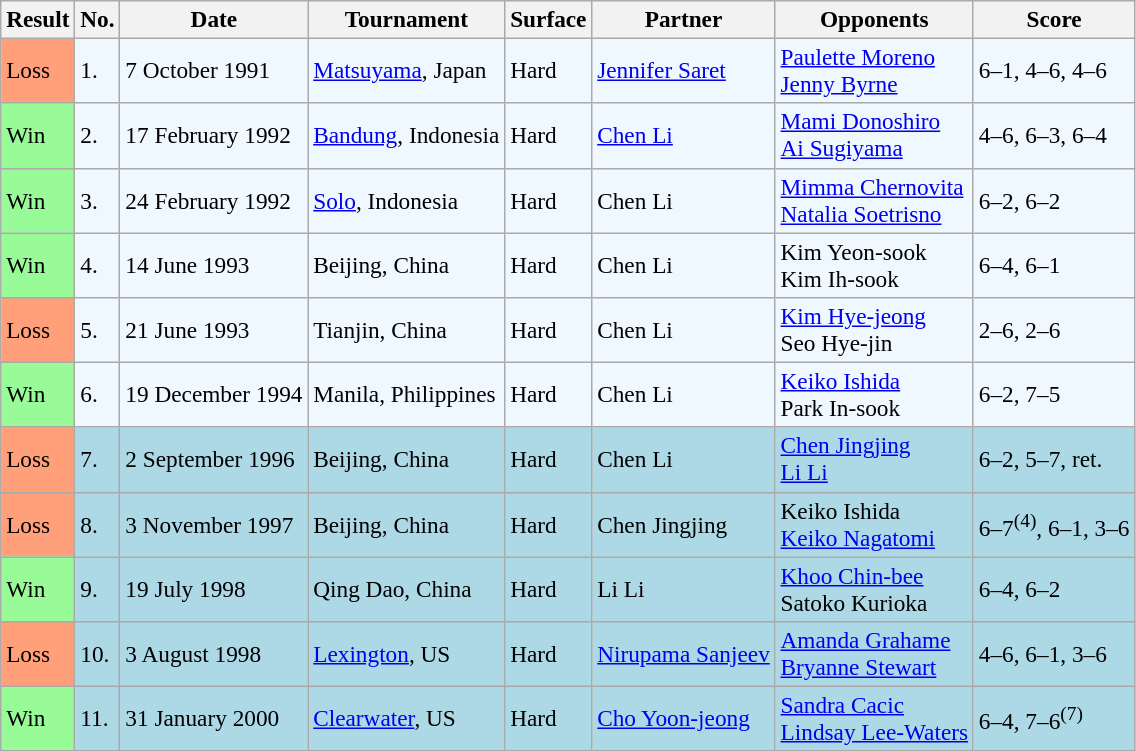<table class="sortable wikitable" style=font-size:97%>
<tr>
<th>Result</th>
<th>No.</th>
<th>Date</th>
<th>Tournament</th>
<th>Surface</th>
<th>Partner</th>
<th>Opponents</th>
<th class="unsortable">Score</th>
</tr>
<tr style="background:#f0f8ff;">
<td style="background:#ffa07a;">Loss</td>
<td>1.</td>
<td>7 October 1991</td>
<td><a href='#'>Matsuyama</a>, Japan</td>
<td>Hard</td>
<td> <a href='#'>Jennifer Saret</a></td>
<td> <a href='#'>Paulette Moreno</a> <br>  <a href='#'>Jenny Byrne</a></td>
<td>6–1, 4–6, 4–6</td>
</tr>
<tr style="background:#f0f8ff;">
<td style="background:#98fb98;">Win</td>
<td>2.</td>
<td>17 February 1992</td>
<td><a href='#'>Bandung</a>, Indonesia</td>
<td>Hard</td>
<td> <a href='#'>Chen Li</a></td>
<td> <a href='#'>Mami Donoshiro</a> <br>  <a href='#'>Ai Sugiyama</a></td>
<td>4–6, 6–3, 6–4</td>
</tr>
<tr style="background:#f0f8ff;">
<td style="background:#98fb98;">Win</td>
<td>3.</td>
<td>24 February 1992</td>
<td><a href='#'>Solo</a>, Indonesia</td>
<td>Hard</td>
<td> Chen Li</td>
<td> <a href='#'>Mimma Chernovita</a> <br>  <a href='#'>Natalia Soetrisno</a></td>
<td>6–2, 6–2</td>
</tr>
<tr style="background:#f0f8ff;">
<td style="background:#98fb98;">Win</td>
<td>4.</td>
<td>14 June 1993</td>
<td>Beijing, China</td>
<td>Hard</td>
<td> Chen Li</td>
<td> Kim Yeon-sook <br>  Kim Ih-sook</td>
<td>6–4, 6–1</td>
</tr>
<tr style="background:#f0f8ff;">
<td style="background:#ffa07a;">Loss</td>
<td>5.</td>
<td>21 June 1993</td>
<td>Tianjin, China</td>
<td>Hard</td>
<td> Chen Li</td>
<td> <a href='#'>Kim Hye-jeong</a> <br>  Seo Hye-jin</td>
<td>2–6, 2–6</td>
</tr>
<tr style="background:#f0f8ff;">
<td style="background:#98fb98;">Win</td>
<td>6.</td>
<td>19 December 1994</td>
<td>Manila, Philippines</td>
<td>Hard</td>
<td> Chen Li</td>
<td> <a href='#'>Keiko Ishida</a> <br>  Park In-sook</td>
<td>6–2, 7–5</td>
</tr>
<tr style="background:lightblue;">
<td style="background:#ffa07a;">Loss</td>
<td>7.</td>
<td>2 September 1996</td>
<td>Beijing, China</td>
<td>Hard</td>
<td> Chen Li</td>
<td> <a href='#'>Chen Jingjing</a> <br>  <a href='#'>Li Li</a></td>
<td>6–2, 5–7, ret.</td>
</tr>
<tr style="background:lightblue;">
<td style="background:#ffa07a;">Loss</td>
<td>8.</td>
<td>3 November 1997</td>
<td>Beijing, China</td>
<td>Hard</td>
<td> Chen Jingjing</td>
<td> Keiko Ishida <br>  <a href='#'>Keiko Nagatomi</a></td>
<td>6–7<sup>(4)</sup>, 6–1, 3–6</td>
</tr>
<tr style="background:lightblue;">
<td style="background:#98fb98;">Win</td>
<td>9.</td>
<td>19 July 1998</td>
<td>Qing Dao, China</td>
<td>Hard</td>
<td> Li Li</td>
<td> <a href='#'>Khoo Chin-bee</a> <br>  Satoko Kurioka</td>
<td>6–4, 6–2</td>
</tr>
<tr style="background:lightblue;">
<td style="background:#ffa07a;">Loss</td>
<td>10.</td>
<td>3 August 1998</td>
<td><a href='#'>Lexington</a>, US</td>
<td>Hard</td>
<td> <a href='#'>Nirupama Sanjeev</a></td>
<td> <a href='#'>Amanda Grahame</a> <br>  <a href='#'>Bryanne Stewart</a></td>
<td>4–6, 6–1, 3–6</td>
</tr>
<tr style="background:lightblue;">
<td style="background:#98fb98;">Win</td>
<td>11.</td>
<td>31 January 2000</td>
<td><a href='#'>Clearwater</a>, US</td>
<td>Hard</td>
<td> <a href='#'>Cho Yoon-jeong</a></td>
<td> <a href='#'>Sandra Cacic</a> <br>  <a href='#'>Lindsay Lee-Waters</a></td>
<td>6–4, 7–6<sup>(7)</sup></td>
</tr>
</table>
